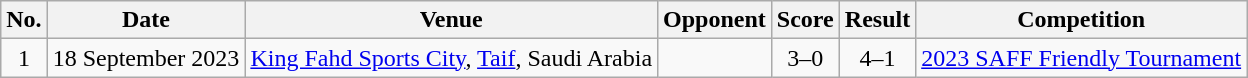<table class="wikitable sortable">
<tr>
<th scope="col">No.</th>
<th scope="col">Date</th>
<th scope="col">Venue</th>
<th scope="col">Opponent</th>
<th scope="col">Score</th>
<th scope="col">Result</th>
<th scope="col">Competition</th>
</tr>
<tr>
<td align="center">1</td>
<td>18 September 2023</td>
<td><a href='#'>King Fahd Sports City</a>, <a href='#'>Taif</a>, Saudi Arabia</td>
<td></td>
<td align="center">3–0</td>
<td align="center">4–1</td>
<td><a href='#'>2023 SAFF Friendly Tournament</a></td>
</tr>
</table>
